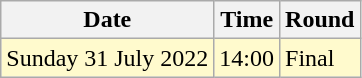<table class="wikitable">
<tr>
<th>Date</th>
<th>Time</th>
<th>Round</th>
</tr>
<tr>
<td style=background:lemonchiffon>Sunday 31 July 2022</td>
<td style=background:lemonchiffon>14:00</td>
<td style=background:lemonchiffon>Final</td>
</tr>
</table>
